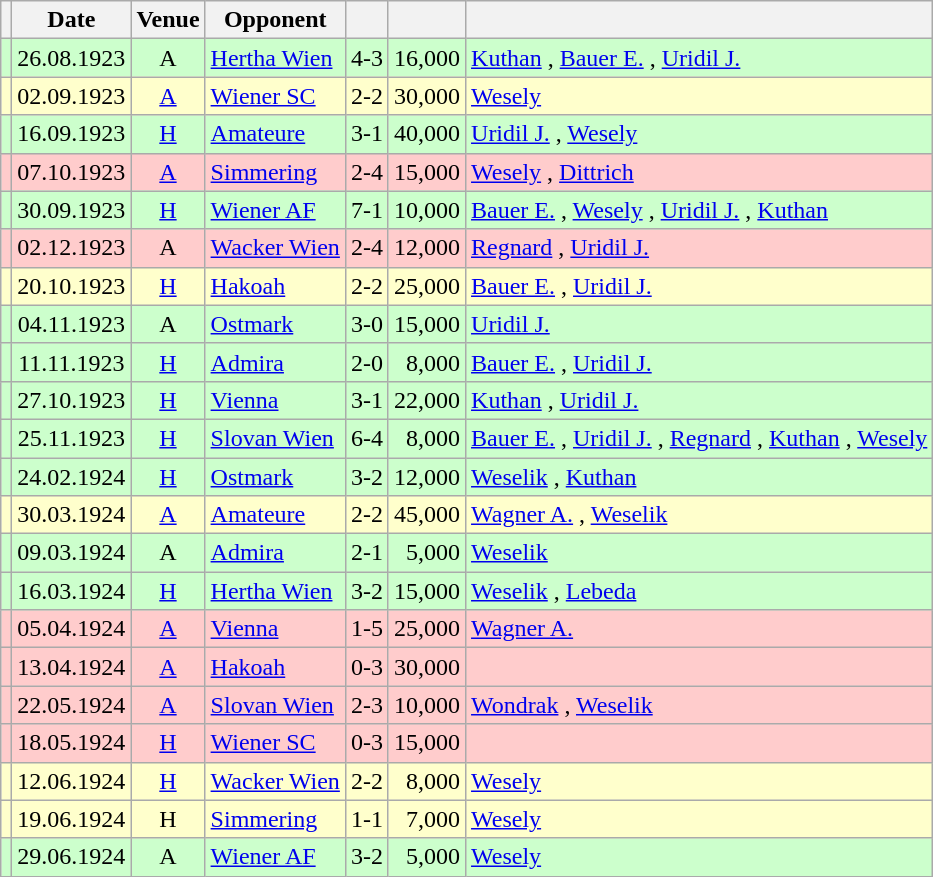<table class="wikitable" Style="text-align: center">
<tr>
<th></th>
<th>Date</th>
<th>Venue</th>
<th>Opponent</th>
<th></th>
<th></th>
<th></th>
</tr>
<tr style="background:#cfc">
<td></td>
<td>26.08.1923</td>
<td>A</td>
<td align="left"><a href='#'>Hertha Wien</a></td>
<td>4-3</td>
<td align="right">16,000</td>
<td align="left"><a href='#'>Kuthan</a>  , <a href='#'>Bauer E.</a> , <a href='#'>Uridil J.</a> </td>
</tr>
<tr style="background:#ffc">
<td></td>
<td>02.09.1923</td>
<td><a href='#'>A</a></td>
<td align="left"><a href='#'>Wiener SC</a></td>
<td>2-2</td>
<td align="right">30,000</td>
<td align="left"><a href='#'>Wesely</a>  </td>
</tr>
<tr style="background:#cfc">
<td></td>
<td>16.09.1923</td>
<td><a href='#'>H</a></td>
<td align="left"><a href='#'>Amateure</a></td>
<td>3-1</td>
<td align="right">40,000</td>
<td align="left"><a href='#'>Uridil J.</a>  , <a href='#'>Wesely</a> </td>
</tr>
<tr style="background:#fcc">
<td></td>
<td>07.10.1923</td>
<td><a href='#'>A</a></td>
<td align="left"><a href='#'>Simmering</a></td>
<td>2-4</td>
<td align="right">15,000</td>
<td align="left"><a href='#'>Wesely</a> , <a href='#'>Dittrich</a> </td>
</tr>
<tr style="background:#cfc">
<td></td>
<td>30.09.1923</td>
<td><a href='#'>H</a></td>
<td align="left"><a href='#'>Wiener AF</a></td>
<td>7-1</td>
<td align="right">10,000</td>
<td align="left"><a href='#'>Bauer E.</a> , <a href='#'>Wesely</a>   , <a href='#'>Uridil J.</a>  , <a href='#'>Kuthan</a> </td>
</tr>
<tr style="background:#fcc">
<td></td>
<td>02.12.1923</td>
<td>A</td>
<td align="left"><a href='#'>Wacker Wien</a></td>
<td>2-4</td>
<td align="right">12,000</td>
<td align="left"><a href='#'>Regnard</a> , <a href='#'>Uridil J.</a> </td>
</tr>
<tr style="background:#ffc">
<td></td>
<td>20.10.1923</td>
<td><a href='#'>H</a></td>
<td align="left"><a href='#'>Hakoah</a></td>
<td>2-2</td>
<td align="right">25,000</td>
<td align="left"><a href='#'>Bauer E.</a> , <a href='#'>Uridil J.</a> </td>
</tr>
<tr style="background:#cfc">
<td></td>
<td>04.11.1923</td>
<td>A</td>
<td align="left"><a href='#'>Ostmark</a></td>
<td>3-0</td>
<td align="right">15,000</td>
<td align="left"><a href='#'>Uridil J.</a>   </td>
</tr>
<tr style="background:#cfc">
<td></td>
<td>11.11.1923</td>
<td><a href='#'>H</a></td>
<td align="left"><a href='#'>Admira</a></td>
<td>2-0</td>
<td align="right">8,000</td>
<td align="left"><a href='#'>Bauer E.</a> , <a href='#'>Uridil J.</a> </td>
</tr>
<tr style="background:#cfc">
<td></td>
<td>27.10.1923</td>
<td><a href='#'>H</a></td>
<td align="left"><a href='#'>Vienna</a></td>
<td>3-1</td>
<td align="right">22,000</td>
<td align="left"><a href='#'>Kuthan</a>  , <a href='#'>Uridil J.</a> </td>
</tr>
<tr style="background:#cfc">
<td></td>
<td>25.11.1923</td>
<td><a href='#'>H</a></td>
<td align="left"><a href='#'>Slovan Wien</a></td>
<td>6-4</td>
<td align="right">8,000</td>
<td align="left"><a href='#'>Bauer E.</a> , <a href='#'>Uridil J.</a>  , <a href='#'>Regnard</a> , <a href='#'>Kuthan</a> , <a href='#'>Wesely</a> </td>
</tr>
<tr style="background:#cfc">
<td></td>
<td>24.02.1924</td>
<td><a href='#'>H</a></td>
<td align="left"><a href='#'>Ostmark</a></td>
<td>3-2</td>
<td align="right">12,000</td>
<td align="left"><a href='#'>Weselik</a>  , <a href='#'>Kuthan</a> </td>
</tr>
<tr style="background:#ffc">
<td></td>
<td>30.03.1924</td>
<td><a href='#'>A</a></td>
<td align="left"><a href='#'>Amateure</a></td>
<td>2-2</td>
<td align="right">45,000</td>
<td align="left"><a href='#'>Wagner A.</a> , <a href='#'>Weselik</a> </td>
</tr>
<tr style="background:#cfc">
<td></td>
<td>09.03.1924</td>
<td>A</td>
<td align="left"><a href='#'>Admira</a></td>
<td>2-1</td>
<td align="right">5,000</td>
<td align="left"><a href='#'>Weselik</a>  </td>
</tr>
<tr style="background:#cfc">
<td></td>
<td>16.03.1924</td>
<td><a href='#'>H</a></td>
<td align="left"><a href='#'>Hertha Wien</a></td>
<td>3-2</td>
<td align="right">15,000</td>
<td align="left"><a href='#'>Weselik</a>  , <a href='#'>Lebeda</a> </td>
</tr>
<tr style="background:#fcc">
<td></td>
<td>05.04.1924</td>
<td><a href='#'>A</a></td>
<td align="left"><a href='#'>Vienna</a></td>
<td>1-5</td>
<td align="right">25,000</td>
<td align="left"><a href='#'>Wagner A.</a> </td>
</tr>
<tr style="background:#fcc">
<td></td>
<td>13.04.1924</td>
<td><a href='#'>A</a></td>
<td align="left"><a href='#'>Hakoah</a></td>
<td>0-3</td>
<td align="right">30,000</td>
<td align="left"></td>
</tr>
<tr style="background:#fcc">
<td></td>
<td>22.05.1924</td>
<td><a href='#'>A</a></td>
<td align="left"><a href='#'>Slovan Wien</a></td>
<td>2-3</td>
<td align="right">10,000</td>
<td align="left"><a href='#'>Wondrak</a> , <a href='#'>Weselik</a> </td>
</tr>
<tr style="background:#fcc">
<td></td>
<td>18.05.1924</td>
<td><a href='#'>H</a></td>
<td align="left"><a href='#'>Wiener SC</a></td>
<td>0-3</td>
<td align="right">15,000</td>
<td align="left"></td>
</tr>
<tr style="background:#ffc">
<td></td>
<td>12.06.1924</td>
<td><a href='#'>H</a></td>
<td align="left"><a href='#'>Wacker Wien</a></td>
<td>2-2</td>
<td align="right">8,000</td>
<td align="left"><a href='#'>Wesely</a>  </td>
</tr>
<tr style="background:#ffc">
<td></td>
<td>19.06.1924</td>
<td>H</td>
<td align="left"><a href='#'>Simmering</a></td>
<td>1-1</td>
<td align="right">7,000</td>
<td align="left"><a href='#'>Wesely</a> </td>
</tr>
<tr style="background:#cfc">
<td></td>
<td>29.06.1924</td>
<td>A</td>
<td align="left"><a href='#'>Wiener AF</a></td>
<td>3-2</td>
<td align="right">5,000</td>
<td align="left"><a href='#'>Wesely</a>   </td>
</tr>
</table>
